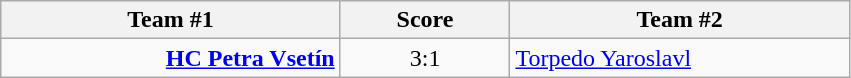<table class="wikitable" style="text-align: center;">
<tr>
<th width=22%>Team #1</th>
<th width=11%>Score</th>
<th width=22%>Team #2</th>
</tr>
<tr>
<td style="text-align: right;"><strong><a href='#'>HC Petra Vsetín</a></strong> </td>
<td>3:1</td>
<td style="text-align: left;"> <a href='#'>Torpedo Yaroslavl</a></td>
</tr>
</table>
